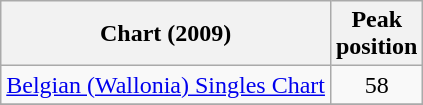<table class="wikitable">
<tr>
<th align="left">Chart (2009)</th>
<th align="left">Peak<br>position</th>
</tr>
<tr>
<td align="left"><a href='#'>Belgian (Wallonia) Singles Chart</a></td>
<td align="center">58</td>
</tr>
<tr>
</tr>
</table>
